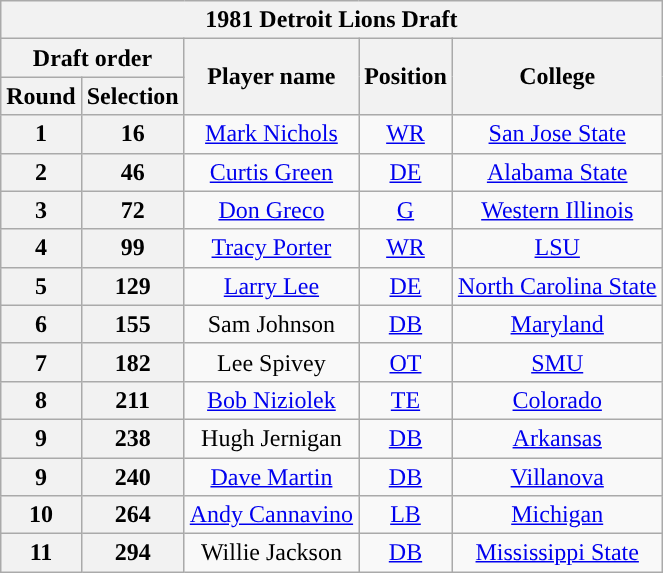<table class="wikitable" style="text-align:center">
<tr>
<th colspan="6">1981 Detroit Lions Draft</th>
</tr>
<tr>
<th colspan="2">Draft order</th>
<th rowspan="2">Player name</th>
<th rowspan="2">Position</th>
<th rowspan="2">College</th>
</tr>
<tr>
<th>Round</th>
<th>Selection</th>
</tr>
<tr>
<th>1</th>
<th>16</th>
<td><a href='#'>Mark Nichols</a></td>
<td><a href='#'>WR</a></td>
<td><a href='#'>San Jose State</a></td>
</tr>
<tr>
<th>2</th>
<th>46</th>
<td><a href='#'>Curtis Green</a></td>
<td><a href='#'>DE</a></td>
<td><a href='#'>Alabama State</a></td>
</tr>
<tr>
<th>3</th>
<th>72</th>
<td><a href='#'>Don Greco</a></td>
<td><a href='#'>G</a></td>
<td><a href='#'>Western Illinois</a></td>
</tr>
<tr>
<th>4</th>
<th>99</th>
<td><a href='#'>Tracy Porter</a></td>
<td><a href='#'>WR</a></td>
<td><a href='#'>LSU</a></td>
</tr>
<tr>
<th>5</th>
<th>129</th>
<td><a href='#'>Larry Lee</a></td>
<td><a href='#'>DE</a></td>
<td><a href='#'>North Carolina State</a></td>
</tr>
<tr>
<th>6</th>
<th>155</th>
<td>Sam Johnson</td>
<td><a href='#'>DB</a></td>
<td><a href='#'>Maryland</a></td>
</tr>
<tr>
<th>7</th>
<th>182</th>
<td>Lee Spivey</td>
<td><a href='#'>OT</a></td>
<td><a href='#'>SMU</a></td>
</tr>
<tr>
<th>8</th>
<th>211</th>
<td><a href='#'>Bob Niziolek</a></td>
<td><a href='#'>TE</a></td>
<td><a href='#'>Colorado</a></td>
</tr>
<tr>
<th>9</th>
<th>238</th>
<td>Hugh Jernigan</td>
<td><a href='#'>DB</a></td>
<td><a href='#'>Arkansas</a></td>
</tr>
<tr>
<th>9</th>
<th>240</th>
<td><a href='#'>Dave Martin</a></td>
<td><a href='#'>DB</a></td>
<td><a href='#'>Villanova</a></td>
</tr>
<tr>
<th>10</th>
<th>264</th>
<td><a href='#'>Andy Cannavino</a></td>
<td><a href='#'>LB</a></td>
<td><a href='#'>Michigan</a></td>
</tr>
<tr>
<th>11</th>
<th>294</th>
<td>Willie Jackson</td>
<td><a href='#'>DB</a></td>
<td><a href='#'>Mississippi State</a></td>
</tr>
</table>
